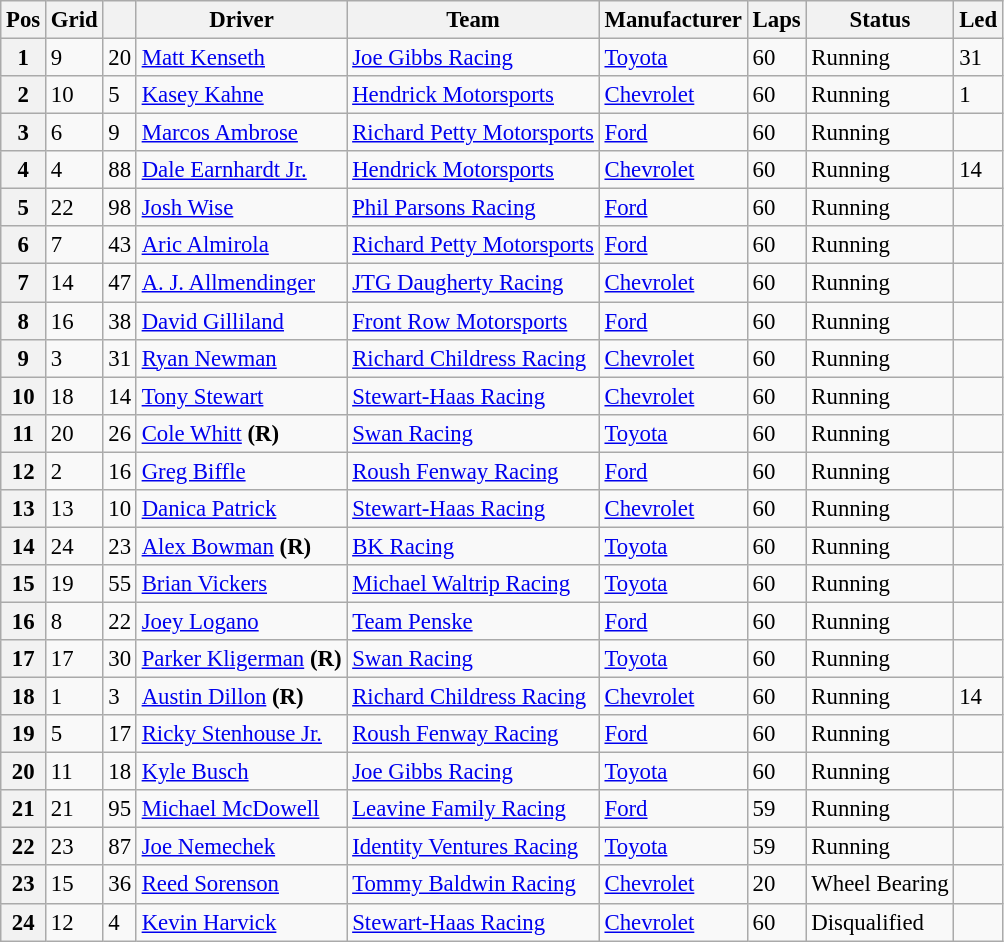<table class="wikitable" style="font-size:95%">
<tr>
<th>Pos</th>
<th>Grid</th>
<th></th>
<th>Driver</th>
<th>Team</th>
<th>Manufacturer</th>
<th>Laps</th>
<th>Status</th>
<th>Led</th>
</tr>
<tr>
<th>1</th>
<td>9</td>
<td>20</td>
<td><a href='#'>Matt Kenseth</a></td>
<td><a href='#'>Joe Gibbs Racing</a></td>
<td><a href='#'>Toyota</a></td>
<td>60</td>
<td>Running</td>
<td>31</td>
</tr>
<tr>
<th>2</th>
<td>10</td>
<td>5</td>
<td><a href='#'>Kasey Kahne</a></td>
<td><a href='#'>Hendrick Motorsports</a></td>
<td><a href='#'>Chevrolet</a></td>
<td>60</td>
<td>Running</td>
<td>1</td>
</tr>
<tr>
<th>3</th>
<td>6</td>
<td>9</td>
<td><a href='#'>Marcos Ambrose</a></td>
<td><a href='#'>Richard Petty Motorsports</a></td>
<td><a href='#'>Ford</a></td>
<td>60</td>
<td>Running</td>
<td></td>
</tr>
<tr>
<th>4</th>
<td>4</td>
<td>88</td>
<td><a href='#'>Dale Earnhardt Jr.</a></td>
<td><a href='#'>Hendrick Motorsports</a></td>
<td><a href='#'>Chevrolet</a></td>
<td>60</td>
<td>Running</td>
<td>14</td>
</tr>
<tr>
<th>5</th>
<td>22</td>
<td>98</td>
<td><a href='#'>Josh Wise</a></td>
<td><a href='#'>Phil Parsons Racing</a></td>
<td><a href='#'>Ford</a></td>
<td>60</td>
<td>Running</td>
<td></td>
</tr>
<tr>
<th>6</th>
<td>7</td>
<td>43</td>
<td><a href='#'>Aric Almirola</a></td>
<td><a href='#'>Richard Petty Motorsports</a></td>
<td><a href='#'>Ford</a></td>
<td>60</td>
<td>Running</td>
<td></td>
</tr>
<tr>
<th>7</th>
<td>14</td>
<td>47</td>
<td><a href='#'>A. J. Allmendinger</a></td>
<td><a href='#'>JTG Daugherty Racing</a></td>
<td><a href='#'>Chevrolet</a></td>
<td>60</td>
<td>Running</td>
<td></td>
</tr>
<tr>
<th>8</th>
<td>16</td>
<td>38</td>
<td><a href='#'>David Gilliland</a></td>
<td><a href='#'>Front Row Motorsports</a></td>
<td><a href='#'>Ford</a></td>
<td>60</td>
<td>Running</td>
<td></td>
</tr>
<tr>
<th>9</th>
<td>3</td>
<td>31</td>
<td><a href='#'>Ryan Newman</a></td>
<td><a href='#'>Richard Childress Racing</a></td>
<td><a href='#'>Chevrolet</a></td>
<td>60</td>
<td>Running</td>
<td></td>
</tr>
<tr>
<th>10</th>
<td>18</td>
<td>14</td>
<td><a href='#'>Tony Stewart</a></td>
<td><a href='#'>Stewart-Haas Racing</a></td>
<td><a href='#'>Chevrolet</a></td>
<td>60</td>
<td>Running</td>
<td></td>
</tr>
<tr>
<th>11</th>
<td>20</td>
<td>26</td>
<td><a href='#'>Cole Whitt</a> <strong>(R)</strong></td>
<td><a href='#'>Swan Racing</a></td>
<td><a href='#'>Toyota</a></td>
<td>60</td>
<td>Running</td>
<td></td>
</tr>
<tr>
<th>12</th>
<td>2</td>
<td>16</td>
<td><a href='#'>Greg Biffle</a></td>
<td><a href='#'>Roush Fenway Racing</a></td>
<td><a href='#'>Ford</a></td>
<td>60</td>
<td>Running</td>
<td></td>
</tr>
<tr>
<th>13</th>
<td>13</td>
<td>10</td>
<td><a href='#'>Danica Patrick</a></td>
<td><a href='#'>Stewart-Haas Racing</a></td>
<td><a href='#'>Chevrolet</a></td>
<td>60</td>
<td>Running</td>
<td></td>
</tr>
<tr>
<th>14</th>
<td>24</td>
<td>23</td>
<td><a href='#'>Alex Bowman</a> <strong>(R)</strong></td>
<td><a href='#'>BK Racing</a></td>
<td><a href='#'>Toyota</a></td>
<td>60</td>
<td>Running</td>
<td></td>
</tr>
<tr>
<th>15</th>
<td>19</td>
<td>55</td>
<td><a href='#'>Brian Vickers</a></td>
<td><a href='#'>Michael Waltrip Racing</a></td>
<td><a href='#'>Toyota</a></td>
<td>60</td>
<td>Running</td>
<td></td>
</tr>
<tr>
<th>16</th>
<td>8</td>
<td>22</td>
<td><a href='#'>Joey Logano</a></td>
<td><a href='#'>Team Penske</a></td>
<td><a href='#'>Ford</a></td>
<td>60</td>
<td>Running</td>
<td></td>
</tr>
<tr>
<th>17</th>
<td>17</td>
<td>30</td>
<td><a href='#'>Parker Kligerman</a> <strong>(R)</strong></td>
<td><a href='#'>Swan Racing</a></td>
<td><a href='#'>Toyota</a></td>
<td>60</td>
<td>Running</td>
<td></td>
</tr>
<tr>
<th>18</th>
<td>1</td>
<td>3</td>
<td><a href='#'>Austin Dillon</a> <strong>(R)</strong></td>
<td><a href='#'>Richard Childress Racing</a></td>
<td><a href='#'>Chevrolet</a></td>
<td>60</td>
<td>Running</td>
<td>14</td>
</tr>
<tr>
<th>19</th>
<td>5</td>
<td>17</td>
<td><a href='#'>Ricky Stenhouse Jr.</a></td>
<td><a href='#'>Roush Fenway Racing</a></td>
<td><a href='#'>Ford</a></td>
<td>60</td>
<td>Running</td>
<td></td>
</tr>
<tr>
<th>20</th>
<td>11</td>
<td>18</td>
<td><a href='#'>Kyle Busch</a></td>
<td><a href='#'>Joe Gibbs Racing</a></td>
<td><a href='#'>Toyota</a></td>
<td>60</td>
<td>Running</td>
<td></td>
</tr>
<tr>
<th>21</th>
<td>21</td>
<td>95</td>
<td><a href='#'>Michael McDowell</a></td>
<td><a href='#'>Leavine Family Racing</a></td>
<td><a href='#'>Ford</a></td>
<td>59</td>
<td>Running</td>
<td></td>
</tr>
<tr>
<th>22</th>
<td>23</td>
<td>87</td>
<td><a href='#'>Joe Nemechek</a></td>
<td><a href='#'>Identity Ventures Racing</a></td>
<td><a href='#'>Toyota</a></td>
<td>59</td>
<td>Running</td>
<td></td>
</tr>
<tr>
<th>23</th>
<td>15</td>
<td>36</td>
<td><a href='#'>Reed Sorenson</a></td>
<td><a href='#'>Tommy Baldwin Racing</a></td>
<td><a href='#'>Chevrolet</a></td>
<td>20</td>
<td>Wheel Bearing</td>
<td></td>
</tr>
<tr>
<th>24</th>
<td>12</td>
<td>4</td>
<td><a href='#'>Kevin Harvick</a></td>
<td><a href='#'>Stewart-Haas Racing</a></td>
<td><a href='#'>Chevrolet</a></td>
<td>60</td>
<td>Disqualified</td>
<td></td>
</tr>
</table>
